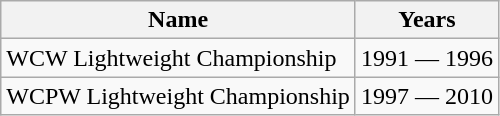<table class="wikitable" border="1">
<tr>
<th>Name</th>
<th>Years</th>
</tr>
<tr>
<td>WCW Lightweight Championship</td>
<td>1991 — 1996</td>
</tr>
<tr>
<td>WCPW Lightweight Championship</td>
<td>1997 — 2010</td>
</tr>
</table>
